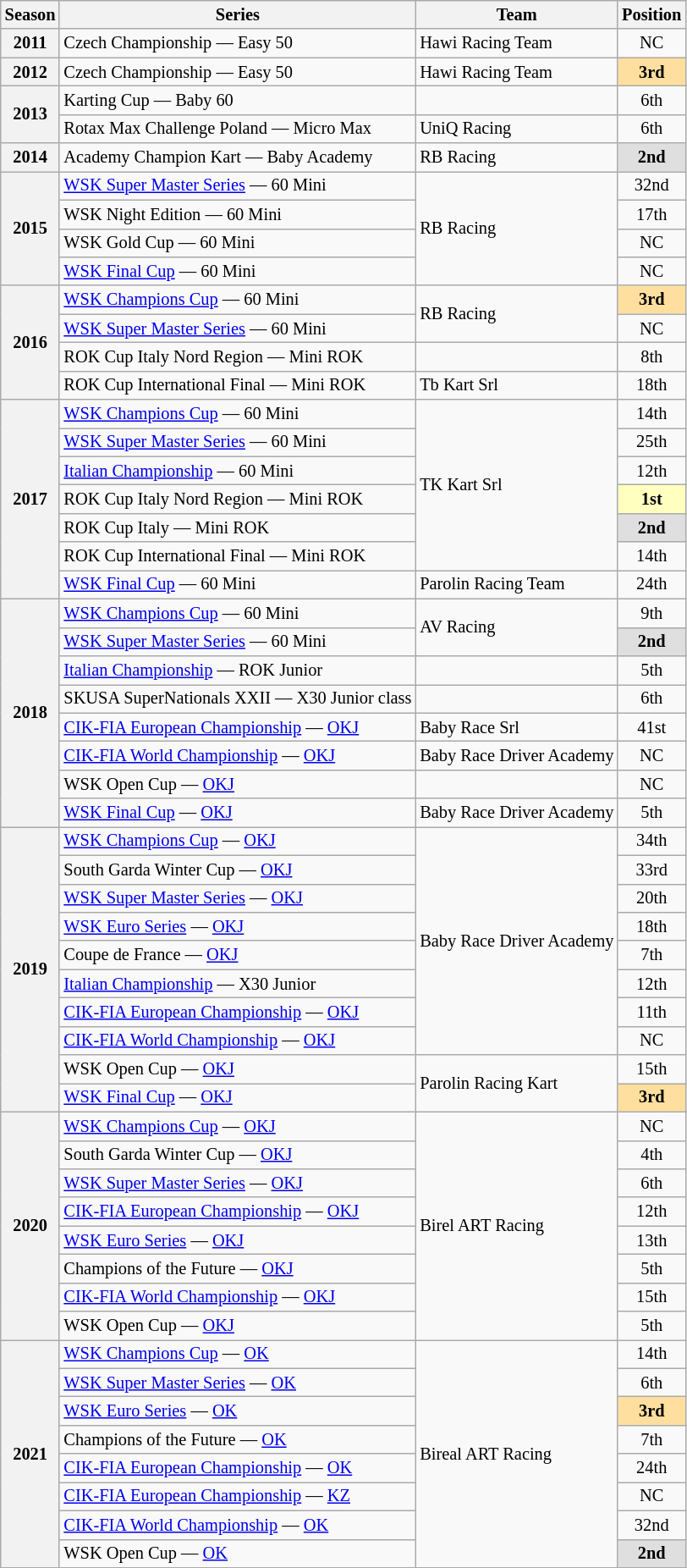<table class="wikitable" style="font-size: 85%; text-align:center">
<tr>
<th>Season</th>
<th>Series</th>
<th>Team</th>
<th>Position</th>
</tr>
<tr>
<th>2011</th>
<td align="left">Czech Championship — Easy 50</td>
<td align="left">Hawi Racing Team</td>
<td>NC</td>
</tr>
<tr>
<th>2012</th>
<td align="left">Czech Championship — Easy 50</td>
<td align="left">Hawi Racing Team</td>
<td style="background:#FFDF9F;"><strong>3rd</strong></td>
</tr>
<tr>
<th rowspan="2">2013</th>
<td align="left">Karting Cup — Baby 60</td>
<td align="left"></td>
<td>6th</td>
</tr>
<tr>
<td align="left">Rotax Max Challenge Poland — Micro Max</td>
<td align="left">UniQ Racing</td>
<td>6th</td>
</tr>
<tr>
<th>2014</th>
<td align="left">Academy Champion Kart — Baby Academy</td>
<td align="left">RB Racing</td>
<td style="background:#DFDFDF;"><strong>2nd</strong></td>
</tr>
<tr>
<th rowspan="4">2015</th>
<td align="left"><a href='#'>WSK Super Master Series</a> — 60 Mini</td>
<td rowspan="4" align="left">RB Racing</td>
<td>32nd</td>
</tr>
<tr>
<td align="left">WSK Night Edition — 60 Mini</td>
<td>17th</td>
</tr>
<tr>
<td align="left">WSK Gold Cup — 60 Mini</td>
<td>NC</td>
</tr>
<tr>
<td align="left"><a href='#'>WSK Final Cup</a> — 60 Mini</td>
<td>NC</td>
</tr>
<tr>
<th rowspan="4">2016</th>
<td align="left"><a href='#'>WSK Champions Cup</a> — 60 Mini</td>
<td rowspan="2" align="left">RB Racing</td>
<td style="background:#FFDF9F;"><strong>3rd</strong></td>
</tr>
<tr>
<td align="left"><a href='#'>WSK Super Master Series</a> — 60 Mini</td>
<td>NC</td>
</tr>
<tr>
<td align="left">ROK Cup Italy Nord Region — Mini ROK</td>
<td align="left"></td>
<td>8th</td>
</tr>
<tr>
<td align="left">ROK Cup International Final — Mini ROK</td>
<td align="left">Tb Kart Srl</td>
<td>18th</td>
</tr>
<tr>
<th rowspan="7">2017</th>
<td align="left"><a href='#'>WSK Champions Cup</a> — 60 Mini</td>
<td rowspan="6" align="left">TK Kart Srl</td>
<td>14th</td>
</tr>
<tr>
<td align="left"><a href='#'>WSK Super Master Series</a> — 60 Mini</td>
<td>25th</td>
</tr>
<tr>
<td align="left"><a href='#'>Italian Championship</a> — 60 Mini</td>
<td>12th</td>
</tr>
<tr>
<td align="left">ROK Cup Italy Nord Region — Mini ROK</td>
<td style="background:#FFFFBF;"><strong>1st</strong></td>
</tr>
<tr>
<td align="left">ROK Cup Italy — Mini ROK</td>
<td style="background:#DFDFDF;"><strong>2nd</strong></td>
</tr>
<tr>
<td align="left">ROK Cup International Final — Mini ROK</td>
<td>14th</td>
</tr>
<tr>
<td align="left"><a href='#'>WSK Final Cup</a> — 60 Mini</td>
<td align="left">Parolin Racing Team</td>
<td>24th</td>
</tr>
<tr>
<th rowspan="8">2018</th>
<td align="left"><a href='#'>WSK Champions Cup</a> — 60 Mini</td>
<td rowspan="2" align="left">AV Racing</td>
<td>9th</td>
</tr>
<tr>
<td align="left"><a href='#'>WSK Super Master Series</a> — 60 Mini</td>
<td style="background:#DFDFDF;"><strong>2nd</strong></td>
</tr>
<tr>
<td align="left"><a href='#'>Italian Championship</a> — ROK Junior</td>
<td align="left"></td>
<td>5th</td>
</tr>
<tr>
<td align="left">SKUSA SuperNationals XXII — X30 Junior class</td>
<td align="left"></td>
<td>6th</td>
</tr>
<tr>
<td align="left"><a href='#'>CIK-FIA European Championship</a> — <a href='#'>OKJ</a></td>
<td align="left">Baby Race Srl</td>
<td>41st</td>
</tr>
<tr>
<td align="left"><a href='#'>CIK-FIA World Championship</a> — <a href='#'>OKJ</a></td>
<td align="left">Baby Race Driver Academy</td>
<td>NC</td>
</tr>
<tr>
<td align="left">WSK Open Cup — <a href='#'>OKJ</a></td>
<td align="left"></td>
<td>NC</td>
</tr>
<tr>
<td align="left"><a href='#'>WSK Final Cup</a> — <a href='#'>OKJ</a></td>
<td align="left">Baby Race Driver Academy</td>
<td>5th</td>
</tr>
<tr>
<th rowspan="10">2019</th>
<td align="left"><a href='#'>WSK Champions Cup</a> — <a href='#'>OKJ</a></td>
<td rowspan="8"  align="left">Baby Race Driver Academy</td>
<td>34th</td>
</tr>
<tr>
<td align="left">South Garda Winter Cup — <a href='#'>OKJ</a></td>
<td>33rd</td>
</tr>
<tr>
<td align="left"><a href='#'>WSK Super Master Series</a> — <a href='#'>OKJ</a></td>
<td>20th</td>
</tr>
<tr>
<td align="left"><a href='#'>WSK Euro Series</a> — <a href='#'>OKJ</a></td>
<td>18th</td>
</tr>
<tr>
<td align="left">Coupe de France — <a href='#'>OKJ</a></td>
<td>7th</td>
</tr>
<tr>
<td align="left"><a href='#'>Italian Championship</a> — X30 Junior</td>
<td>12th</td>
</tr>
<tr>
<td align="left"><a href='#'>CIK-FIA European Championship</a> — <a href='#'>OKJ</a></td>
<td>11th</td>
</tr>
<tr>
<td align="left"><a href='#'>CIK-FIA World Championship</a> — <a href='#'>OKJ</a></td>
<td>NC</td>
</tr>
<tr>
<td align="left">WSK Open Cup — <a href='#'>OKJ</a></td>
<td rowspan="2"  align="left">Parolin Racing Kart</td>
<td>15th</td>
</tr>
<tr>
<td align="left"><a href='#'>WSK Final Cup</a> — <a href='#'>OKJ</a></td>
<td style="background:#FFDF9F;"><strong>3rd</strong></td>
</tr>
<tr>
<th rowspan="8">2020</th>
<td align="left"><a href='#'>WSK Champions Cup</a> — <a href='#'>OKJ</a></td>
<td rowspan="8"  align="left">Birel ART Racing</td>
<td>NC</td>
</tr>
<tr>
<td align="left">South Garda Winter Cup — <a href='#'>OKJ</a></td>
<td>4th</td>
</tr>
<tr>
<td align="left"><a href='#'>WSK Super Master Series</a> — <a href='#'>OKJ</a></td>
<td>6th</td>
</tr>
<tr>
<td align="left"><a href='#'>CIK-FIA European Championship</a> — <a href='#'>OKJ</a></td>
<td>12th</td>
</tr>
<tr>
<td align="left"><a href='#'>WSK Euro Series</a> — <a href='#'>OKJ</a></td>
<td>13th</td>
</tr>
<tr>
<td align="left">Champions of the Future — <a href='#'>OKJ</a></td>
<td>5th</td>
</tr>
<tr>
<td align="left"><a href='#'>CIK-FIA World Championship</a> — <a href='#'>OKJ</a></td>
<td>15th</td>
</tr>
<tr>
<td align="left">WSK Open Cup — <a href='#'>OKJ</a></td>
<td>5th</td>
</tr>
<tr>
<th rowspan="8">2021</th>
<td align="left"><a href='#'>WSK Champions Cup</a> — <a href='#'>OK</a></td>
<td rowspan="8"  align="left">Bireal ART Racing</td>
<td>14th</td>
</tr>
<tr>
<td align="left"><a href='#'>WSK Super Master Series</a> — <a href='#'>OK</a></td>
<td>6th</td>
</tr>
<tr>
<td align="left"><a href='#'>WSK Euro Series</a> — <a href='#'>OK</a></td>
<td style="background:#FFDF9F;"><strong>3rd</strong></td>
</tr>
<tr>
<td align="left">Champions of the Future — <a href='#'>OK</a></td>
<td>7th</td>
</tr>
<tr>
<td align="left"><a href='#'>CIK-FIA European Championship</a> — <a href='#'>OK</a></td>
<td>24th</td>
</tr>
<tr>
<td align="left"><a href='#'>CIK-FIA European Championship</a> — <a href='#'>KZ</a></td>
<td>NC</td>
</tr>
<tr>
<td align="left"><a href='#'>CIK-FIA World Championship</a> — <a href='#'>OK</a></td>
<td>32nd</td>
</tr>
<tr>
<td align="left">WSK Open Cup — <a href='#'>OK</a></td>
<td style="background:#DFDFDF;"><strong>2nd</strong></td>
</tr>
</table>
